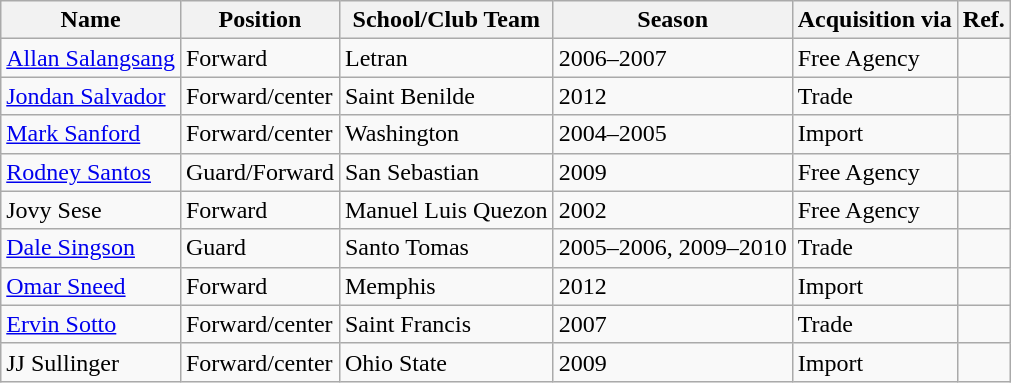<table class="wikitable sortable">
<tr>
<th class="unsortable">Name</th>
<th>Position</th>
<th>School/Club Team</th>
<th>Season</th>
<th>Acquisition via</th>
<th class=unsortable>Ref.</th>
</tr>
<tr>
<td><a href='#'>Allan Salangsang</a></td>
<td>Forward</td>
<td>Letran</td>
<td>2006–2007</td>
<td>Free Agency</td>
<td></td>
</tr>
<tr>
<td><a href='#'>Jondan Salvador</a></td>
<td>Forward/center</td>
<td>Saint Benilde</td>
<td>2012</td>
<td>Trade</td>
<td></td>
</tr>
<tr>
<td><a href='#'>Mark Sanford</a></td>
<td>Forward/center</td>
<td>Washington</td>
<td>2004–2005</td>
<td>Import</td>
<td></td>
</tr>
<tr>
<td><a href='#'>Rodney Santos</a></td>
<td>Guard/Forward</td>
<td>San Sebastian</td>
<td>2009</td>
<td>Free Agency</td>
<td></td>
</tr>
<tr>
<td>Jovy Sese</td>
<td>Forward</td>
<td>Manuel Luis Quezon</td>
<td>2002</td>
<td>Free Agency</td>
<td></td>
</tr>
<tr>
<td><a href='#'>Dale Singson</a></td>
<td>Guard</td>
<td>Santo Tomas</td>
<td>2005–2006, 2009–2010</td>
<td>Trade</td>
<td></td>
</tr>
<tr>
<td><a href='#'>Omar Sneed</a></td>
<td>Forward</td>
<td>Memphis</td>
<td>2012</td>
<td>Import</td>
<td></td>
</tr>
<tr>
<td><a href='#'>Ervin Sotto</a></td>
<td>Forward/center</td>
<td>Saint Francis</td>
<td>2007</td>
<td>Trade</td>
<td></td>
</tr>
<tr>
<td>JJ Sullinger</td>
<td>Forward/center</td>
<td>Ohio State</td>
<td>2009</td>
<td>Import</td>
<td></td>
</tr>
</table>
